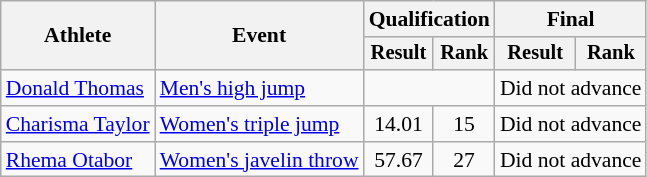<table class="wikitable" style="font-size:90%">
<tr>
<th rowspan="2">Athlete</th>
<th rowspan="2">Event</th>
<th colspan="2">Qualification</th>
<th colspan="2">Final</th>
</tr>
<tr style="font-size:95%">
<th>Result</th>
<th>Rank</th>
<th>Result</th>
<th>Rank</th>
</tr>
<tr align=center>
<td align=left><a href='#'>Donald Thomas</a></td>
<td align=left><a href='#'>Men's high jump</a></td>
<td colspan=2></td>
<td colspan=2>Did not advance</td>
</tr>
<tr align=center>
<td align=left><a href='#'>Charisma Taylor</a></td>
<td align=left><a href='#'>Women's triple jump</a></td>
<td>14.01</td>
<td>15</td>
<td Colspan=2>Did not advance</td>
</tr>
<tr align=center>
<td align=left><a href='#'>Rhema Otabor</a></td>
<td align=left><a href='#'>Women's javelin throw</a></td>
<td>57.67</td>
<td>27</td>
<td colspan=2>Did not advance</td>
</tr>
</table>
